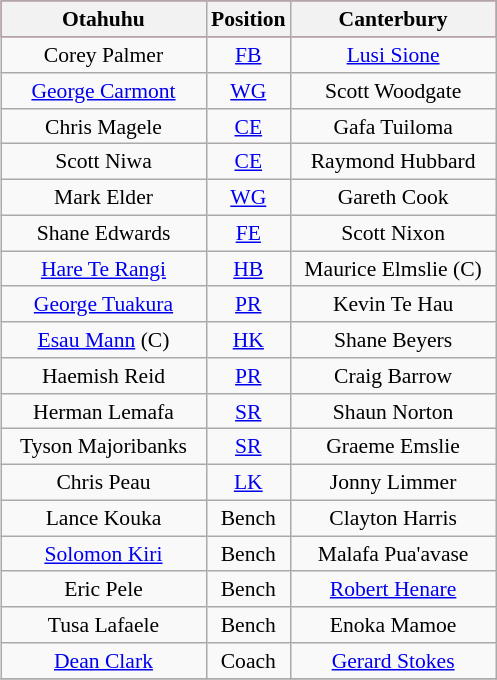<table align="right" class="wikitable" style="font-size:90%; margin-left:1em">
<tr bgcolor="#FF0033">
<th width="130">Otahuhu</th>
<th width="40">Position</th>
<th width="130">Canterbury</th>
</tr>
<tr align=center>
<td>Corey Palmer</td>
<td><a href='#'>FB</a></td>
<td><a href='#'>Lusi Sione</a></td>
</tr>
<tr align=center>
<td><a href='#'>George Carmont</a></td>
<td><a href='#'>WG</a></td>
<td>Scott Woodgate</td>
</tr>
<tr align=center>
<td>Chris Magele</td>
<td><a href='#'>CE</a></td>
<td>Gafa Tuiloma</td>
</tr>
<tr align=center>
<td>Scott Niwa</td>
<td><a href='#'>CE</a></td>
<td>Raymond Hubbard</td>
</tr>
<tr align=center>
<td>Mark Elder</td>
<td><a href='#'>WG</a></td>
<td>Gareth Cook</td>
</tr>
<tr align=center>
<td>Shane Edwards</td>
<td><a href='#'>FE</a></td>
<td>Scott Nixon</td>
</tr>
<tr align=center>
<td><a href='#'>Hare Te Rangi</a></td>
<td><a href='#'>HB</a></td>
<td>Maurice Elmslie (C)</td>
</tr>
<tr align=center>
<td><a href='#'>George Tuakura</a></td>
<td><a href='#'>PR</a></td>
<td>Kevin Te Hau</td>
</tr>
<tr align=center>
<td><a href='#'>Esau Mann</a> (C)</td>
<td><a href='#'>HK</a></td>
<td>Shane Beyers</td>
</tr>
<tr align=center>
<td>Haemish Reid</td>
<td><a href='#'>PR</a></td>
<td>Craig Barrow</td>
</tr>
<tr align=center>
<td>Herman Lemafa</td>
<td><a href='#'>SR</a></td>
<td>Shaun Norton</td>
</tr>
<tr align=center>
<td>Tyson Majoribanks</td>
<td><a href='#'>SR</a></td>
<td>Graeme Emslie</td>
</tr>
<tr align=center>
<td>Chris Peau</td>
<td><a href='#'>LK</a></td>
<td>Jonny Limmer</td>
</tr>
<tr align=center>
<td>Lance Kouka</td>
<td>Bench</td>
<td>Clayton Harris</td>
</tr>
<tr align=center>
<td><a href='#'>Solomon Kiri</a></td>
<td>Bench</td>
<td>Malafa Pua'avase</td>
</tr>
<tr align=center>
<td>Eric Pele</td>
<td>Bench</td>
<td><a href='#'>Robert Henare</a></td>
</tr>
<tr align=center>
<td>Tusa Lafaele</td>
<td>Bench</td>
<td>Enoka Mamoe</td>
</tr>
<tr align=center>
<td><a href='#'>Dean Clark</a></td>
<td>Coach</td>
<td><a href='#'>Gerard Stokes</a></td>
</tr>
<tr>
</tr>
</table>
